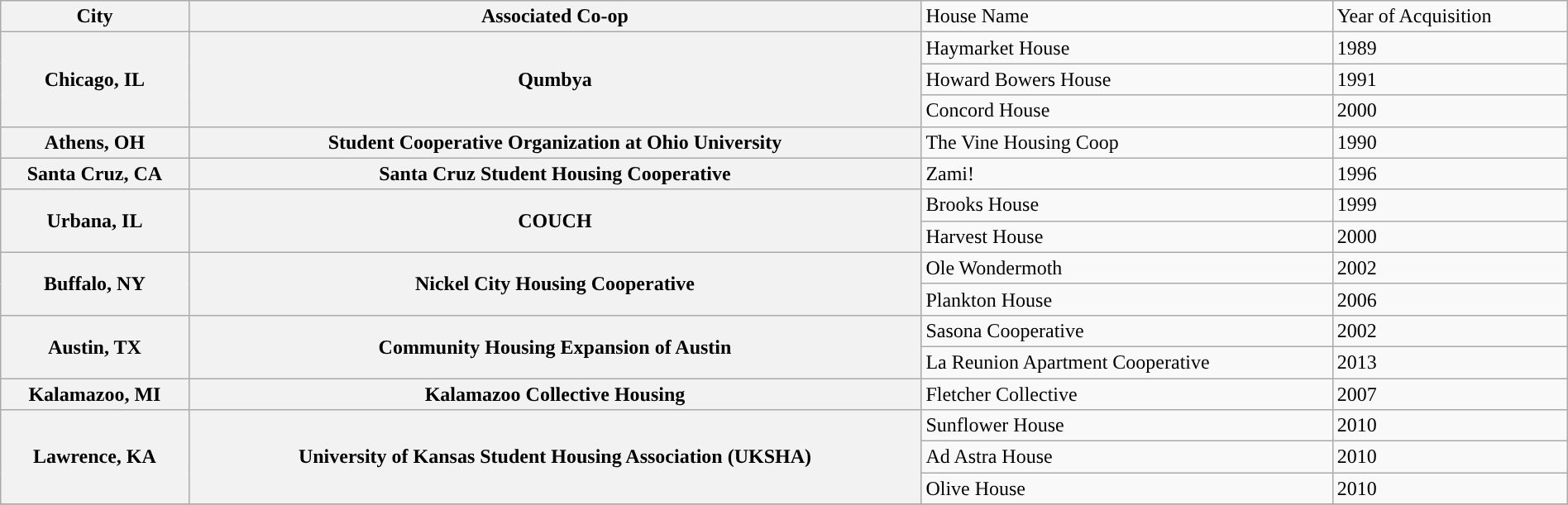<table class="wikitable" width=100%>
<tr>
<th width="12%">City</th>
<th>Associated Co-op</th>
<td>House Name</td>
<td width="15%">Year of Acquisition</td>
</tr>
<tr>
<th rowspan=3>Chicago, IL</th>
<th rowspan=3>Qumbya</th>
<td>Haymarket House</td>
<td>1989</td>
</tr>
<tr>
<td>Howard Bowers House</td>
<td>1991</td>
</tr>
<tr>
<td>Concord House</td>
<td>2000</td>
</tr>
<tr>
<th rowspan=1>Athens, OH</th>
<th rowspan=1>Student Cooperative Organization at Ohio University</th>
<td>The Vine Housing Coop</td>
<td>1990</td>
</tr>
<tr>
<th rowspan=1>Santa Cruz, CA</th>
<th rowspan=1>Santa Cruz Student Housing Cooperative</th>
<td>Zami!</td>
<td>1996</td>
</tr>
<tr>
<th rowspan=2>Urbana, IL</th>
<th rowspan=2>COUCH</th>
<td>Brooks House</td>
<td>1999</td>
</tr>
<tr>
<td>Harvest House</td>
<td>2000</td>
</tr>
<tr>
<th rowspan=2>Buffalo, NY</th>
<th rowspan=2>Nickel City Housing Cooperative</th>
<td>Ole Wondermoth</td>
<td>2002</td>
</tr>
<tr>
<td>Plankton House</td>
<td>2006</td>
</tr>
<tr>
<th rowspan=2>Austin, TX</th>
<th rowspan=2>Community Housing Expansion of Austin</th>
<td>Sasona Cooperative</td>
<td>2002</td>
</tr>
<tr>
<td>La Reunion Apartment Cooperative</td>
<td>2013</td>
</tr>
<tr>
<th rowspan=1>Kalamazoo, MI</th>
<th rowspan=1>Kalamazoo Collective Housing</th>
<td>Fletcher Collective</td>
<td>2007</td>
</tr>
<tr>
<th rowspan=3>Lawrence, KA</th>
<th rowspan=3>University of Kansas Student Housing Association (UKSHA)</th>
<td>Sunflower House</td>
<td>2010</td>
</tr>
<tr>
<td>Ad Astra House</td>
<td>2010</td>
</tr>
<tr>
<td>Olive House</td>
<td>2010</td>
</tr>
<tr>
</tr>
</table>
